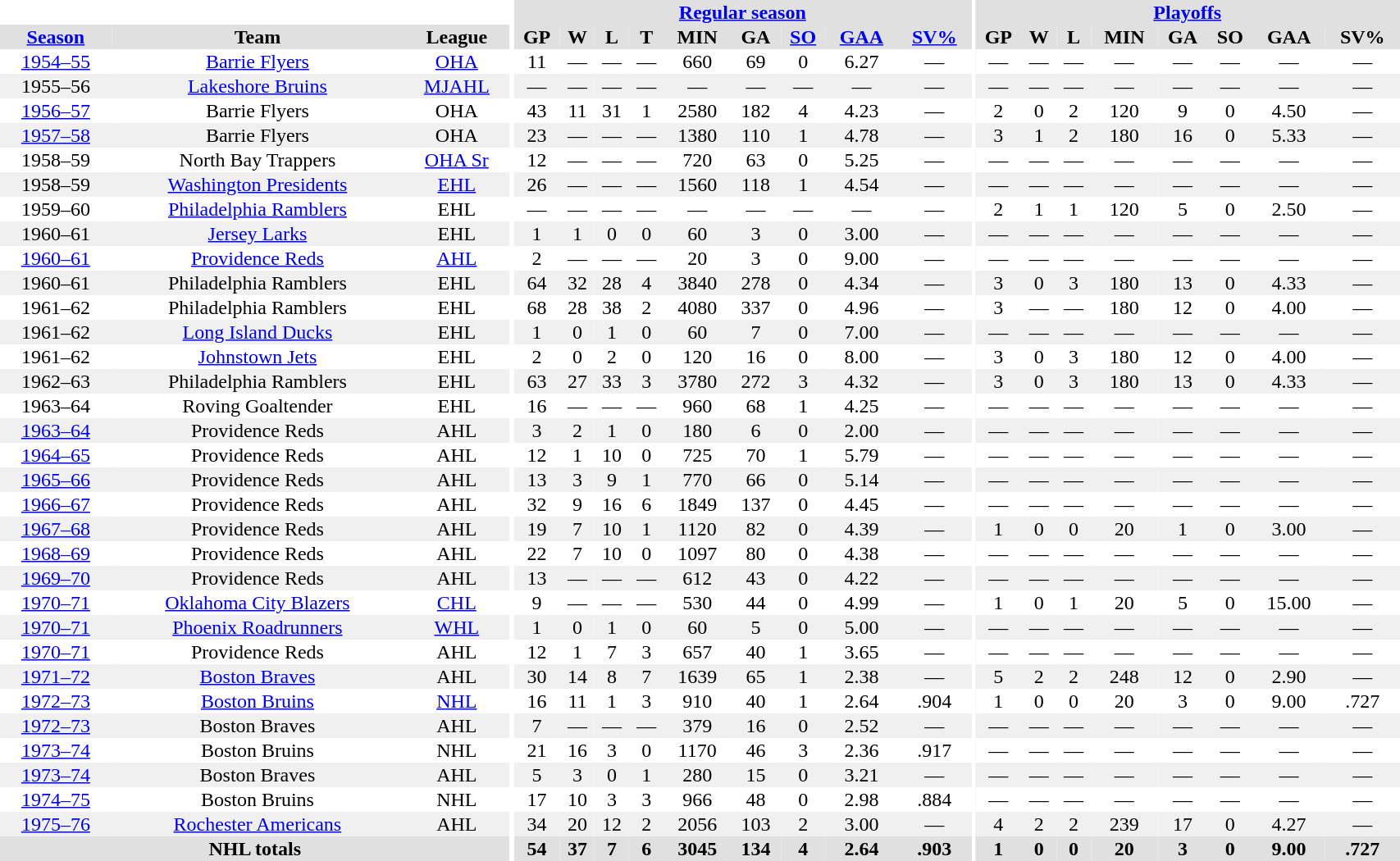<table border="0" cellpadding="1" cellspacing="0" style="width:90%; text-align:center;">
<tr bgcolor="#e0e0e0">
<th colspan="3" bgcolor="#ffffff"></th>
<th rowspan="99" bgcolor="#ffffff"></th>
<th colspan="9" bgcolor="#e0e0e0"><a href='#'>Regular season</a></th>
<th rowspan="99" bgcolor="#ffffff"></th>
<th colspan="8" bgcolor="#e0e0e0"><a href='#'>Playoffs</a></th>
</tr>
<tr bgcolor="#e0e0e0">
<th><a href='#'>Season</a></th>
<th>Team</th>
<th>League</th>
<th>GP</th>
<th>W</th>
<th>L</th>
<th>T</th>
<th>MIN</th>
<th>GA</th>
<th><a href='#'>SO</a></th>
<th><a href='#'>GAA</a></th>
<th><a href='#'>SV%</a></th>
<th>GP</th>
<th>W</th>
<th>L</th>
<th>MIN</th>
<th>GA</th>
<th>SO</th>
<th>GAA</th>
<th>SV%</th>
</tr>
<tr>
<td><a href='#'>1954–55</a></td>
<td><a href='#'>Barrie Flyers</a></td>
<td><a href='#'>OHA</a></td>
<td>11</td>
<td>—</td>
<td>—</td>
<td>—</td>
<td>660</td>
<td>69</td>
<td>0</td>
<td>6.27</td>
<td>—</td>
<td>—</td>
<td>—</td>
<td>—</td>
<td>—</td>
<td>—</td>
<td>—</td>
<td>—</td>
<td>—</td>
</tr>
<tr bgcolor="#f0f0f0">
<td>1955–56</td>
<td><a href='#'>Lakeshore Bruins</a></td>
<td><a href='#'>MJAHL</a></td>
<td>—</td>
<td>—</td>
<td>—</td>
<td>—</td>
<td>—</td>
<td>—</td>
<td>—</td>
<td>—</td>
<td>—</td>
<td>—</td>
<td>—</td>
<td>—</td>
<td>—</td>
<td>—</td>
<td>—</td>
<td>—</td>
<td>—</td>
</tr>
<tr>
<td><a href='#'>1956–57</a></td>
<td>Barrie Flyers</td>
<td>OHA</td>
<td>43</td>
<td>11</td>
<td>31</td>
<td>1</td>
<td>2580</td>
<td>182</td>
<td>4</td>
<td>4.23</td>
<td>—</td>
<td>2</td>
<td>0</td>
<td>2</td>
<td>120</td>
<td>9</td>
<td>0</td>
<td>4.50</td>
<td>—</td>
</tr>
<tr bgcolor="#f0f0f0">
<td><a href='#'>1957–58</a></td>
<td>Barrie Flyers</td>
<td>OHA</td>
<td>23</td>
<td>—</td>
<td>—</td>
<td>—</td>
<td>1380</td>
<td>110</td>
<td>1</td>
<td>4.78</td>
<td>—</td>
<td>3</td>
<td>1</td>
<td>2</td>
<td>180</td>
<td>16</td>
<td>0</td>
<td>5.33</td>
<td>—</td>
</tr>
<tr>
<td>1958–59</td>
<td>North Bay Trappers</td>
<td><a href='#'>OHA Sr</a></td>
<td>12</td>
<td>—</td>
<td>—</td>
<td>—</td>
<td>720</td>
<td>63</td>
<td>0</td>
<td>5.25</td>
<td>—</td>
<td>—</td>
<td>—</td>
<td>—</td>
<td>—</td>
<td>—</td>
<td>—</td>
<td>—</td>
<td>—</td>
</tr>
<tr bgcolor="#f0f0f0">
<td>1958–59</td>
<td><a href='#'>Washington Presidents</a></td>
<td><a href='#'>EHL</a></td>
<td>26</td>
<td>—</td>
<td>—</td>
<td>—</td>
<td>1560</td>
<td>118</td>
<td>1</td>
<td>4.54</td>
<td>—</td>
<td>—</td>
<td>—</td>
<td>—</td>
<td>—</td>
<td>—</td>
<td>—</td>
<td>—</td>
<td>—</td>
</tr>
<tr>
<td>1959–60</td>
<td><a href='#'>Philadelphia Ramblers</a></td>
<td>EHL</td>
<td>—</td>
<td>—</td>
<td>—</td>
<td>—</td>
<td>—</td>
<td>—</td>
<td>—</td>
<td>—</td>
<td>—</td>
<td>2</td>
<td>1</td>
<td>1</td>
<td>120</td>
<td>5</td>
<td>0</td>
<td>2.50</td>
<td>—</td>
</tr>
<tr bgcolor="#f0f0f0">
<td>1960–61</td>
<td><a href='#'>Jersey Larks</a></td>
<td>EHL</td>
<td>1</td>
<td>1</td>
<td>0</td>
<td>0</td>
<td>60</td>
<td>3</td>
<td>0</td>
<td>3.00</td>
<td>—</td>
<td>—</td>
<td>—</td>
<td>—</td>
<td>—</td>
<td>—</td>
<td>—</td>
<td>—</td>
<td>—</td>
</tr>
<tr>
<td><a href='#'>1960–61</a></td>
<td><a href='#'>Providence Reds</a></td>
<td><a href='#'>AHL</a></td>
<td>2</td>
<td>—</td>
<td>—</td>
<td>—</td>
<td>20</td>
<td>3</td>
<td>0</td>
<td>9.00</td>
<td>—</td>
<td>—</td>
<td>—</td>
<td>—</td>
<td>—</td>
<td>—</td>
<td>—</td>
<td>—</td>
<td>—</td>
</tr>
<tr bgcolor="#f0f0f0">
<td>1960–61</td>
<td>Philadelphia Ramblers</td>
<td>EHL</td>
<td>64</td>
<td>32</td>
<td>28</td>
<td>4</td>
<td>3840</td>
<td>278</td>
<td>0</td>
<td>4.34</td>
<td>—</td>
<td>3</td>
<td>0</td>
<td>3</td>
<td>180</td>
<td>13</td>
<td>0</td>
<td>4.33</td>
<td>—</td>
</tr>
<tr>
<td>1961–62</td>
<td>Philadelphia Ramblers</td>
<td>EHL</td>
<td>68</td>
<td>28</td>
<td>38</td>
<td>2</td>
<td>4080</td>
<td>337</td>
<td>0</td>
<td>4.96</td>
<td>—</td>
<td>3</td>
<td>—</td>
<td>—</td>
<td>180</td>
<td>12</td>
<td>0</td>
<td>4.00</td>
<td>—</td>
</tr>
<tr bgcolor="#f0f0f0">
<td>1961–62</td>
<td><a href='#'>Long Island Ducks</a></td>
<td>EHL</td>
<td>1</td>
<td>0</td>
<td>1</td>
<td>0</td>
<td>60</td>
<td>7</td>
<td>0</td>
<td>7.00</td>
<td>—</td>
<td>—</td>
<td>—</td>
<td>—</td>
<td>—</td>
<td>—</td>
<td>—</td>
<td>—</td>
<td>—</td>
</tr>
<tr>
<td>1961–62</td>
<td><a href='#'>Johnstown Jets</a></td>
<td>EHL</td>
<td>2</td>
<td>0</td>
<td>2</td>
<td>0</td>
<td>120</td>
<td>16</td>
<td>0</td>
<td>8.00</td>
<td>—</td>
<td>3</td>
<td>0</td>
<td>3</td>
<td>180</td>
<td>12</td>
<td>0</td>
<td>4.00</td>
<td>—</td>
</tr>
<tr bgcolor="#f0f0f0">
<td>1962–63</td>
<td>Philadelphia Ramblers</td>
<td>EHL</td>
<td>63</td>
<td>27</td>
<td>33</td>
<td>3</td>
<td>3780</td>
<td>272</td>
<td>3</td>
<td>4.32</td>
<td>—</td>
<td>3</td>
<td>0</td>
<td>3</td>
<td>180</td>
<td>13</td>
<td>0</td>
<td>4.33</td>
<td>—</td>
</tr>
<tr>
<td>1963–64</td>
<td>Roving Goaltender</td>
<td>EHL</td>
<td>16</td>
<td>—</td>
<td>—</td>
<td>—</td>
<td>960</td>
<td>68</td>
<td>1</td>
<td>4.25</td>
<td>—</td>
<td>—</td>
<td>—</td>
<td>—</td>
<td>—</td>
<td>—</td>
<td>—</td>
<td>—</td>
<td>—</td>
</tr>
<tr bgcolor="#f0f0f0">
<td><a href='#'>1963–64</a></td>
<td>Providence Reds</td>
<td>AHL</td>
<td>3</td>
<td>2</td>
<td>1</td>
<td>0</td>
<td>180</td>
<td>6</td>
<td>0</td>
<td>2.00</td>
<td>—</td>
<td>—</td>
<td>—</td>
<td>—</td>
<td>—</td>
<td>—</td>
<td>—</td>
<td>—</td>
<td>—</td>
</tr>
<tr>
<td><a href='#'>1964–65</a></td>
<td>Providence Reds</td>
<td>AHL</td>
<td>12</td>
<td>1</td>
<td>10</td>
<td>0</td>
<td>725</td>
<td>70</td>
<td>1</td>
<td>5.79</td>
<td>—</td>
<td>—</td>
<td>—</td>
<td>—</td>
<td>—</td>
<td>—</td>
<td>—</td>
<td>—</td>
<td>—</td>
</tr>
<tr bgcolor="#f0f0f0">
<td><a href='#'>1965–66</a></td>
<td>Providence Reds</td>
<td>AHL</td>
<td>13</td>
<td>3</td>
<td>9</td>
<td>1</td>
<td>770</td>
<td>66</td>
<td>0</td>
<td>5.14</td>
<td>—</td>
<td>—</td>
<td>—</td>
<td>—</td>
<td>—</td>
<td>—</td>
<td>—</td>
<td>—</td>
<td>—</td>
</tr>
<tr>
<td><a href='#'>1966–67</a></td>
<td>Providence Reds</td>
<td>AHL</td>
<td>32</td>
<td>9</td>
<td>16</td>
<td>6</td>
<td>1849</td>
<td>137</td>
<td>0</td>
<td>4.45</td>
<td>—</td>
<td>—</td>
<td>—</td>
<td>—</td>
<td>—</td>
<td>—</td>
<td>—</td>
<td>—</td>
<td>—</td>
</tr>
<tr bgcolor="#f0f0f0">
<td><a href='#'>1967–68</a></td>
<td>Providence Reds</td>
<td>AHL</td>
<td>19</td>
<td>7</td>
<td>10</td>
<td>1</td>
<td>1120</td>
<td>82</td>
<td>0</td>
<td>4.39</td>
<td>—</td>
<td>1</td>
<td>0</td>
<td>0</td>
<td>20</td>
<td>1</td>
<td>0</td>
<td>3.00</td>
<td>—</td>
</tr>
<tr>
<td><a href='#'>1968–69</a></td>
<td>Providence Reds</td>
<td>AHL</td>
<td>22</td>
<td>7</td>
<td>10</td>
<td>0</td>
<td>1097</td>
<td>80</td>
<td>0</td>
<td>4.38</td>
<td>—</td>
<td>—</td>
<td>—</td>
<td>—</td>
<td>—</td>
<td>—</td>
<td>—</td>
<td>—</td>
<td>—</td>
</tr>
<tr bgcolor="#f0f0f0">
<td><a href='#'>1969–70</a></td>
<td>Providence Reds</td>
<td>AHL</td>
<td>13</td>
<td>—</td>
<td>—</td>
<td>—</td>
<td>612</td>
<td>43</td>
<td>0</td>
<td>4.22</td>
<td>—</td>
<td>—</td>
<td>—</td>
<td>—</td>
<td>—</td>
<td>—</td>
<td>—</td>
<td>—</td>
<td>—</td>
</tr>
<tr>
<td><a href='#'>1970–71</a></td>
<td><a href='#'>Oklahoma City Blazers</a></td>
<td><a href='#'>CHL</a></td>
<td>9</td>
<td>—</td>
<td>—</td>
<td>—</td>
<td>530</td>
<td>44</td>
<td>0</td>
<td>4.99</td>
<td>—</td>
<td>1</td>
<td>0</td>
<td>1</td>
<td>20</td>
<td>5</td>
<td>0</td>
<td>15.00</td>
<td>—</td>
</tr>
<tr bgcolor="#f0f0f0">
<td><a href='#'>1970–71</a></td>
<td><a href='#'>Phoenix Roadrunners</a></td>
<td><a href='#'>WHL</a></td>
<td>1</td>
<td>0</td>
<td>1</td>
<td>0</td>
<td>60</td>
<td>5</td>
<td>0</td>
<td>5.00</td>
<td>—</td>
<td>—</td>
<td>—</td>
<td>—</td>
<td>—</td>
<td>—</td>
<td>—</td>
<td>—</td>
<td>—</td>
</tr>
<tr>
<td><a href='#'>1970–71</a></td>
<td>Providence Reds</td>
<td>AHL</td>
<td>12</td>
<td>1</td>
<td>7</td>
<td>3</td>
<td>657</td>
<td>40</td>
<td>1</td>
<td>3.65</td>
<td>—</td>
<td>—</td>
<td>—</td>
<td>—</td>
<td>—</td>
<td>—</td>
<td>—</td>
<td>—</td>
<td>—</td>
</tr>
<tr bgcolor="#f0f0f0">
<td><a href='#'>1971–72</a></td>
<td><a href='#'>Boston Braves</a></td>
<td>AHL</td>
<td>30</td>
<td>14</td>
<td>8</td>
<td>7</td>
<td>1639</td>
<td>65</td>
<td>1</td>
<td>2.38</td>
<td>—</td>
<td>5</td>
<td>2</td>
<td>2</td>
<td>248</td>
<td>12</td>
<td>0</td>
<td>2.90</td>
<td>—</td>
</tr>
<tr>
<td><a href='#'>1972–73</a></td>
<td><a href='#'>Boston Bruins</a></td>
<td><a href='#'>NHL</a></td>
<td>16</td>
<td>11</td>
<td>1</td>
<td>3</td>
<td>910</td>
<td>40</td>
<td>1</td>
<td>2.64</td>
<td>.904</td>
<td>1</td>
<td>0</td>
<td>0</td>
<td>20</td>
<td>3</td>
<td>0</td>
<td>9.00</td>
<td>.727</td>
</tr>
<tr bgcolor="#f0f0f0">
<td><a href='#'>1972–73</a></td>
<td>Boston Braves</td>
<td>AHL</td>
<td>7</td>
<td>—</td>
<td>—</td>
<td>—</td>
<td>379</td>
<td>16</td>
<td>0</td>
<td>2.52</td>
<td>—</td>
<td>—</td>
<td>—</td>
<td>—</td>
<td>—</td>
<td>—</td>
<td>—</td>
<td>—</td>
<td>—</td>
</tr>
<tr>
<td><a href='#'>1973–74</a></td>
<td>Boston Bruins</td>
<td>NHL</td>
<td>21</td>
<td>16</td>
<td>3</td>
<td>0</td>
<td>1170</td>
<td>46</td>
<td>3</td>
<td>2.36</td>
<td>.917</td>
<td>—</td>
<td>—</td>
<td>—</td>
<td>—</td>
<td>—</td>
<td>—</td>
<td>—</td>
<td>—</td>
</tr>
<tr bgcolor="#f0f0f0">
<td><a href='#'>1973–74</a></td>
<td>Boston Braves</td>
<td>AHL</td>
<td>5</td>
<td>3</td>
<td>0</td>
<td>1</td>
<td>280</td>
<td>15</td>
<td>0</td>
<td>3.21</td>
<td>—</td>
<td>—</td>
<td>—</td>
<td>—</td>
<td>—</td>
<td>—</td>
<td>—</td>
<td>—</td>
<td>—</td>
</tr>
<tr>
<td><a href='#'>1974–75</a></td>
<td>Boston Bruins</td>
<td>NHL</td>
<td>17</td>
<td>10</td>
<td>3</td>
<td>3</td>
<td>966</td>
<td>48</td>
<td>0</td>
<td>2.98</td>
<td>.884</td>
<td>—</td>
<td>—</td>
<td>—</td>
<td>—</td>
<td>—</td>
<td>—</td>
<td>—</td>
<td>—</td>
</tr>
<tr bgcolor="#f0f0f0">
<td><a href='#'>1975–76</a></td>
<td><a href='#'>Rochester Americans</a></td>
<td>AHL</td>
<td>34</td>
<td>20</td>
<td>12</td>
<td>2</td>
<td>2056</td>
<td>103</td>
<td>2</td>
<td>3.00</td>
<td>—</td>
<td>4</td>
<td>2</td>
<td>2</td>
<td>239</td>
<td>17</td>
<td>0</td>
<td>4.27</td>
<td>—</td>
</tr>
<tr bgcolor="#e0e0e0">
<th colspan=3>NHL totals</th>
<th>54</th>
<th>37</th>
<th>7</th>
<th>6</th>
<th>3045</th>
<th>134</th>
<th>4</th>
<th>2.64</th>
<th>.903</th>
<th>1</th>
<th>0</th>
<th>0</th>
<th>20</th>
<th>3</th>
<th>0</th>
<th>9.00</th>
<th>.727</th>
</tr>
</table>
